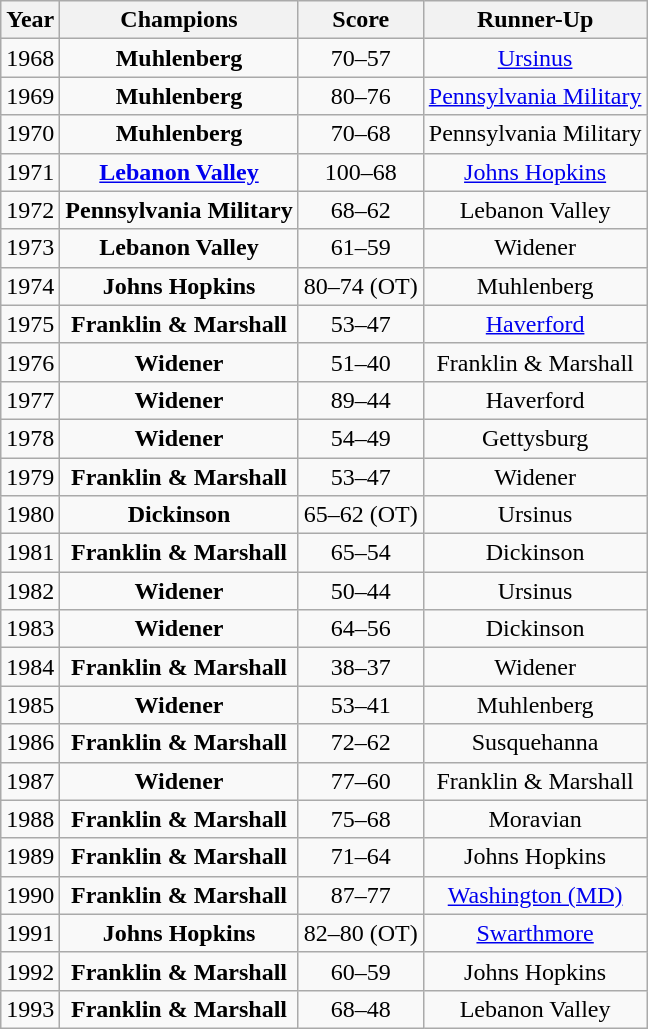<table class="wikitable sortable">
<tr>
<th>Year</th>
<th>Champions</th>
<th>Score</th>
<th>Runner-Up</th>
</tr>
<tr align=center>
<td>1968</td>
<td><strong>Muhlenberg</strong></td>
<td>70–57</td>
<td><a href='#'>Ursinus</a></td>
</tr>
<tr align=center>
<td>1969</td>
<td><strong>Muhlenberg</strong></td>
<td>80–76</td>
<td><a href='#'>Pennsylvania Military</a></td>
</tr>
<tr align=center>
<td>1970</td>
<td><strong>Muhlenberg</strong></td>
<td>70–68</td>
<td>Pennsylvania Military</td>
</tr>
<tr align=center>
<td>1971</td>
<td><strong><a href='#'>Lebanon Valley</a></strong></td>
<td>100–68</td>
<td><a href='#'>Johns Hopkins</a></td>
</tr>
<tr align=center>
<td>1972</td>
<td><strong>Pennsylvania Military</strong></td>
<td>68–62</td>
<td>Lebanon Valley</td>
</tr>
<tr align=center>
<td>1973</td>
<td><strong>Lebanon Valley</strong></td>
<td>61–59</td>
<td>Widener</td>
</tr>
<tr align=center>
<td>1974</td>
<td><strong>Johns Hopkins</strong></td>
<td>80–74 (OT)</td>
<td>Muhlenberg</td>
</tr>
<tr align=center>
<td>1975</td>
<td><strong>Franklin & Marshall</strong></td>
<td>53–47</td>
<td><a href='#'>Haverford</a></td>
</tr>
<tr align=center>
<td>1976</td>
<td><strong>Widener</strong></td>
<td>51–40</td>
<td>Franklin & Marshall</td>
</tr>
<tr align=center>
<td>1977</td>
<td><strong>Widener</strong></td>
<td>89–44</td>
<td>Haverford</td>
</tr>
<tr align=center>
<td>1978</td>
<td><strong>Widener</strong></td>
<td>54–49</td>
<td>Gettysburg</td>
</tr>
<tr align=center>
<td>1979</td>
<td><strong>Franklin & Marshall</strong></td>
<td>53–47</td>
<td>Widener</td>
</tr>
<tr align=center>
<td>1980</td>
<td><strong>Dickinson</strong></td>
<td>65–62 (OT)</td>
<td>Ursinus</td>
</tr>
<tr align=center>
<td>1981</td>
<td><strong>Franklin & Marshall</strong></td>
<td>65–54</td>
<td>Dickinson</td>
</tr>
<tr align=center>
<td>1982</td>
<td><strong>Widener</strong></td>
<td>50–44</td>
<td>Ursinus</td>
</tr>
<tr align=center>
<td>1983</td>
<td><strong>Widener</strong></td>
<td>64–56</td>
<td>Dickinson</td>
</tr>
<tr align=center>
<td>1984</td>
<td><strong>Franklin & Marshall</strong></td>
<td>38–37</td>
<td>Widener</td>
</tr>
<tr align=center>
<td>1985</td>
<td><strong>Widener</strong></td>
<td>53–41</td>
<td>Muhlenberg</td>
</tr>
<tr align=center>
<td>1986</td>
<td><strong>Franklin & Marshall</strong></td>
<td>72–62</td>
<td>Susquehanna</td>
</tr>
<tr align=center>
<td>1987</td>
<td><strong>Widener</strong></td>
<td>77–60</td>
<td>Franklin & Marshall</td>
</tr>
<tr align=center>
<td>1988</td>
<td><strong>Franklin & Marshall</strong></td>
<td>75–68</td>
<td>Moravian</td>
</tr>
<tr align=center>
<td>1989</td>
<td><strong>Franklin & Marshall</strong></td>
<td>71–64</td>
<td>Johns Hopkins</td>
</tr>
<tr align=center>
<td>1990</td>
<td><strong>Franklin & Marshall</strong></td>
<td>87–77</td>
<td><a href='#'>Washington (MD)</a></td>
</tr>
<tr align=center>
<td>1991</td>
<td><strong>Johns Hopkins</strong></td>
<td>82–80 (OT)</td>
<td><a href='#'>Swarthmore</a></td>
</tr>
<tr align=center>
<td>1992</td>
<td><strong>Franklin & Marshall</strong></td>
<td>60–59</td>
<td>Johns Hopkins</td>
</tr>
<tr align=center>
<td>1993</td>
<td><strong>Franklin & Marshall</strong></td>
<td>68–48</td>
<td>Lebanon Valley</td>
</tr>
</table>
